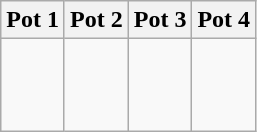<table class="wikitable">
<tr>
<th width=25%>Pot 1</th>
<th width=25%>Pot 2</th>
<th width=25%>Pot 3</th>
<th width=25%>Pot 4</th>
</tr>
<tr>
<td valign="top"><br><br><br></td>
<td valign="top"><br><br><br></td>
<td valign="top"><br><br><br></td>
<td valign="top"><br><br><br></td>
</tr>
</table>
